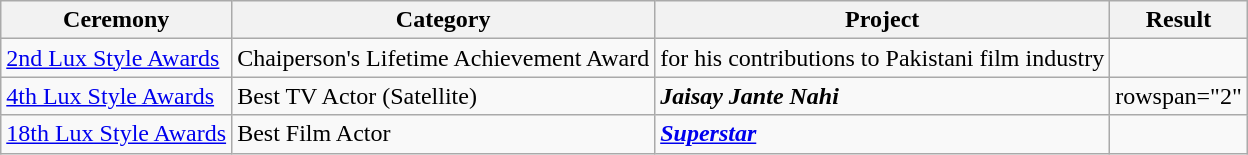<table class="wikitable style">
<tr>
<th>Ceremony</th>
<th>Category</th>
<th>Project</th>
<th>Result</th>
</tr>
<tr>
<td><a href='#'>2nd Lux Style Awards</a></td>
<td>Chaiperson's Lifetime Achievement Award</td>
<td>for his contributions to Pakistani film industry</td>
<td></td>
</tr>
<tr>
<td><a href='#'>4th Lux Style Awards</a></td>
<td>Best TV Actor (Satellite)</td>
<td><strong><em>Jaisay Jante Nahi</em></strong></td>
<td>rowspan="2" </td>
</tr>
<tr>
<td><a href='#'>18th Lux Style Awards</a></td>
<td>Best Film Actor</td>
<td><strong><em><a href='#'>Superstar</a></em></strong></td>
</tr>
</table>
